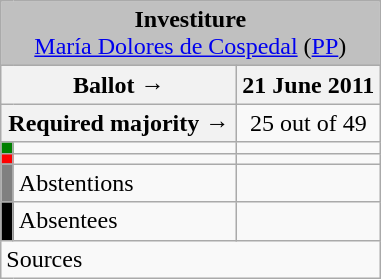<table class="wikitable" style="text-align:center;">
<tr>
<td colspan="3" align="center" bgcolor="#C0C0C0"><strong>Investiture</strong><br><a href='#'>María Dolores de Cospedal</a> (<a href='#'>PP</a>)</td>
</tr>
<tr>
<th colspan="2" width="150px">Ballot →</th>
<th>21 June 2011</th>
</tr>
<tr>
<th colspan="2">Required majority →</th>
<td>25 out of 49 </td>
</tr>
<tr>
<th width="1px" style="background:green;"></th>
<td align="left"></td>
<td></td>
</tr>
<tr>
<th style="color:inherit;background:red;"></th>
<td align="left"></td>
<td></td>
</tr>
<tr>
<th style="color:inherit;background:gray;"></th>
<td align="left"><span>Abstentions</span></td>
<td></td>
</tr>
<tr>
<th style="color:inherit;background:black;"></th>
<td align="left"><span>Absentees</span></td>
<td></td>
</tr>
<tr>
<td align="left" colspan="3">Sources</td>
</tr>
</table>
